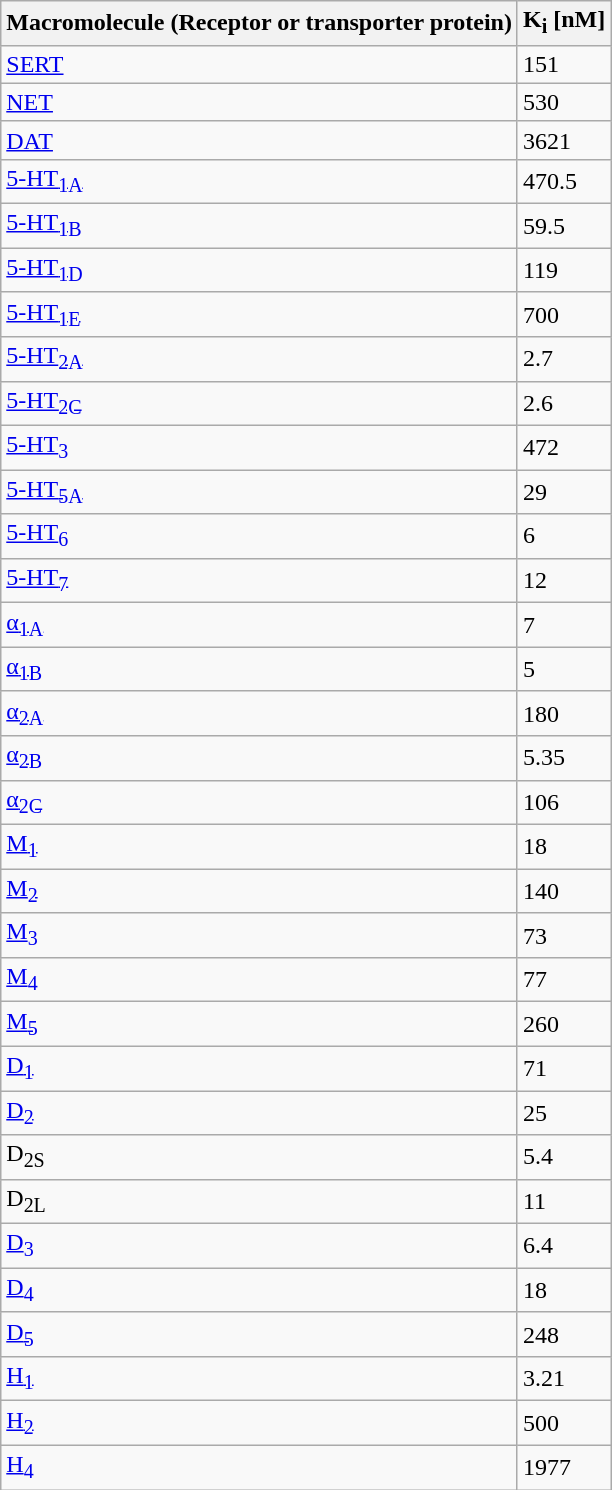<table class="wikitable">
<tr>
<th>Macromolecule (Receptor or transporter protein)</th>
<th>K<sub>i</sub> [nM]</th>
</tr>
<tr>
<td><a href='#'>SERT</a></td>
<td>151</td>
</tr>
<tr>
<td><a href='#'>NET</a></td>
<td>530</td>
</tr>
<tr>
<td><a href='#'>DAT</a></td>
<td>3621</td>
</tr>
<tr>
<td><a href='#'>5-HT<sub>1A</sub></a></td>
<td>470.5</td>
</tr>
<tr>
<td><a href='#'>5-HT<sub>1B</sub></a></td>
<td>59.5</td>
</tr>
<tr>
<td><a href='#'>5-HT<sub>1D</sub></a></td>
<td>119</td>
</tr>
<tr>
<td><a href='#'>5-HT<sub>1E</sub></a></td>
<td>700</td>
</tr>
<tr>
<td><a href='#'>5-HT<sub>2A</sub></a></td>
<td>2.7</td>
</tr>
<tr>
<td><a href='#'>5-HT<sub>2C</sub></a></td>
<td>2.6</td>
</tr>
<tr>
<td><a href='#'>5-HT<sub>3</sub></a></td>
<td>472</td>
</tr>
<tr>
<td><a href='#'>5-HT<sub>5A</sub></a></td>
<td>29</td>
</tr>
<tr>
<td><a href='#'>5-HT<sub>6</sub></a></td>
<td>6</td>
</tr>
<tr>
<td><a href='#'>5-HT<sub>7</sub></a></td>
<td>12</td>
</tr>
<tr>
<td><a href='#'>α<sub>1A</sub></a></td>
<td>7</td>
</tr>
<tr>
<td><a href='#'>α<sub>1B</sub></a></td>
<td>5</td>
</tr>
<tr>
<td><a href='#'>α<sub>2A</sub></a></td>
<td>180</td>
</tr>
<tr>
<td><a href='#'>α<sub>2B</sub></a></td>
<td>5.35</td>
</tr>
<tr>
<td><a href='#'>α<sub>2C</sub></a></td>
<td>106</td>
</tr>
<tr>
<td><a href='#'>M<sub>1</sub></a></td>
<td>18</td>
</tr>
<tr>
<td><a href='#'>M<sub>2</sub></a></td>
<td>140</td>
</tr>
<tr>
<td><a href='#'>M<sub>3</sub></a></td>
<td>73</td>
</tr>
<tr>
<td><a href='#'>M<sub>4</sub></a></td>
<td>77</td>
</tr>
<tr>
<td><a href='#'>M<sub>5</sub></a></td>
<td>260</td>
</tr>
<tr>
<td><a href='#'>D<sub>1</sub></a></td>
<td>71</td>
</tr>
<tr>
<td><a href='#'>D<sub>2</sub></a></td>
<td>25</td>
</tr>
<tr>
<td>D<sub>2S</sub></td>
<td>5.4</td>
</tr>
<tr>
<td>D<sub>2L</sub></td>
<td>11</td>
</tr>
<tr>
<td><a href='#'>D<sub>3</sub></a></td>
<td>6.4</td>
</tr>
<tr>
<td><a href='#'>D<sub>4</sub></a></td>
<td>18</td>
</tr>
<tr>
<td><a href='#'>D<sub>5</sub></a></td>
<td>248</td>
</tr>
<tr>
<td><a href='#'>H<sub>1</sub></a></td>
<td>3.21</td>
</tr>
<tr>
<td><a href='#'>H<sub>2</sub></a></td>
<td>500</td>
</tr>
<tr>
<td><a href='#'>H<sub>4</sub></a></td>
<td>1977</td>
</tr>
</table>
